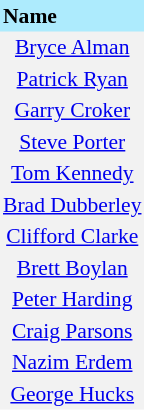<table border=0 cellpadding=2 cellspacing=0  |- bgcolor=#F2F2F2 style="text-align:center; font-size:90%;">
<tr bgcolor=#ADEBFD>
<th align=left>Name</th>
</tr>
<tr>
<td><a href='#'>Bryce Alman</a></td>
</tr>
<tr>
<td><a href='#'>Patrick Ryan</a></td>
</tr>
<tr>
<td><a href='#'>Garry Croker</a></td>
</tr>
<tr>
<td><a href='#'>Steve Porter</a></td>
</tr>
<tr>
<td><a href='#'>Tom Kennedy</a></td>
</tr>
<tr>
<td><a href='#'>Brad Dubberley</a></td>
</tr>
<tr>
<td><a href='#'>Clifford Clarke</a></td>
</tr>
<tr>
<td><a href='#'>Brett Boylan</a></td>
</tr>
<tr>
<td><a href='#'>Peter Harding</a></td>
</tr>
<tr>
<td><a href='#'>Craig Parsons</a></td>
</tr>
<tr>
<td><a href='#'>Nazim Erdem</a></td>
</tr>
<tr>
<td><a href='#'>George Hucks</a></td>
</tr>
</table>
